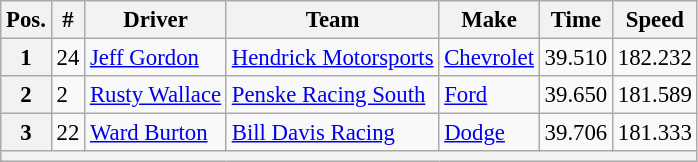<table class="wikitable" style="font-size:95%">
<tr>
<th>Pos.</th>
<th>#</th>
<th>Driver</th>
<th>Team</th>
<th>Make</th>
<th>Time</th>
<th>Speed</th>
</tr>
<tr>
<th>1</th>
<td>24</td>
<td><a href='#'>Jeff Gordon</a></td>
<td><a href='#'>Hendrick Motorsports</a></td>
<td><a href='#'>Chevrolet</a></td>
<td>39.510</td>
<td>182.232</td>
</tr>
<tr>
<th>2</th>
<td>2</td>
<td><a href='#'>Rusty Wallace</a></td>
<td><a href='#'>Penske Racing South</a></td>
<td><a href='#'>Ford</a></td>
<td>39.650</td>
<td>181.589</td>
</tr>
<tr>
<th>3</th>
<td>22</td>
<td><a href='#'>Ward Burton</a></td>
<td><a href='#'>Bill Davis Racing</a></td>
<td><a href='#'>Dodge</a></td>
<td>39.706</td>
<td>181.333</td>
</tr>
<tr>
<th colspan="7"></th>
</tr>
</table>
